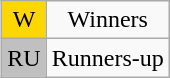<table class="wikitable" style="text-align:center; float:right; margin-left:1em">
<tr>
<td style=background:gold>W</td>
<td>Winners</td>
</tr>
<tr>
<td style=background:silver>RU</td>
<td>Runners-up</td>
</tr>
</table>
